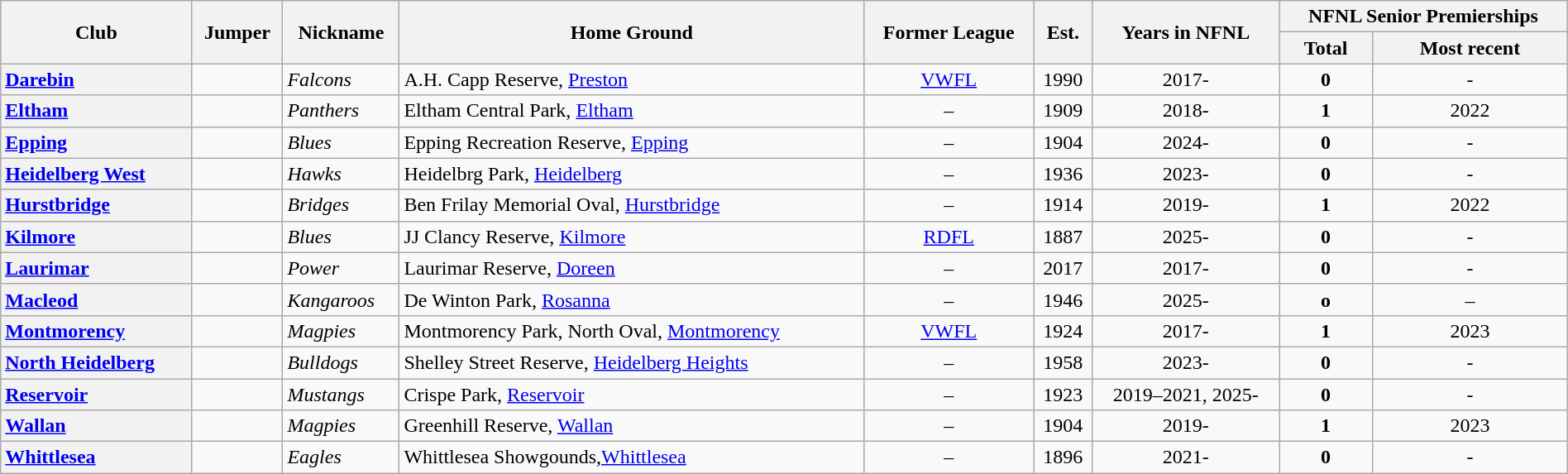<table class="wikitable sortable" style="text-align:center; width:100%">
<tr>
<th rowspan="2">Club</th>
<th rowspan="2">Jumper</th>
<th rowspan="2">Nickname</th>
<th rowspan="2">Home Ground</th>
<th rowspan="2">Former League</th>
<th rowspan="2">Est.</th>
<th rowspan="2">Years in NFNL</th>
<th colspan="2">NFNL Senior Premierships</th>
</tr>
<tr>
<th>Total</th>
<th>Most recent</th>
</tr>
<tr>
<th style="text-align:left"><a href='#'>Darebin</a></th>
<td></td>
<td align="left"><em>Falcons</em></td>
<td align="left">A.H. Capp Reserve, <a href='#'>Preston</a></td>
<td><a href='#'>VWFL</a></td>
<td>1990</td>
<td>2017-</td>
<td align="center"><strong>0</strong></td>
<td>-</td>
</tr>
<tr>
<th style="text-align:left"><a href='#'>Eltham</a></th>
<td></td>
<td align="left"><em>Panthers</em></td>
<td align="left">Eltham Central Park, <a href='#'>Eltham</a></td>
<td>–</td>
<td>1909</td>
<td>2018-</td>
<td align="center"><strong>1</strong></td>
<td>2022</td>
</tr>
<tr>
<th style="text-align:left"><a href='#'>Epping</a></th>
<td></td>
<td align="left"><em>Blues</em></td>
<td align="left">Epping Recreation Reserve, <a href='#'>Epping</a></td>
<td>–</td>
<td>1904</td>
<td>2024-</td>
<td align="center"><strong>0</strong></td>
<td>-</td>
</tr>
<tr>
<th style="text-align:left"><a href='#'>Heidelberg West</a></th>
<td></td>
<td align="left"><em>Hawks</em></td>
<td align="left">Heidelbrg Park, <a href='#'>Heidelberg</a></td>
<td>–</td>
<td>1936</td>
<td>2023-</td>
<td align="center"><strong>0</strong></td>
<td>-</td>
</tr>
<tr>
<th style="text-align:left"><a href='#'>Hurstbridge</a></th>
<td></td>
<td align="left"><em>Bridges</em></td>
<td align="left">Ben Frilay Memorial Oval, <a href='#'>Hurstbridge</a></td>
<td>–</td>
<td>1914</td>
<td>2019-</td>
<td align="center"><strong>1</strong></td>
<td>2022</td>
</tr>
<tr>
<th style="text-align:left"><a href='#'>Kilmore</a></th>
<td></td>
<td align="left"><em>Blues</em></td>
<td align="left">JJ Clancy Reserve, <a href='#'>Kilmore</a></td>
<td><a href='#'>RDFL</a></td>
<td>1887</td>
<td>2025-</td>
<td align="center"><strong>0</strong></td>
<td>-</td>
</tr>
<tr>
<th style="text-align:left"><a href='#'>Laurimar</a></th>
<td></td>
<td align="left"><em>Power</em></td>
<td align="left">Laurimar Reserve, <a href='#'>Doreen</a></td>
<td>–</td>
<td>2017</td>
<td>2017-</td>
<td align="center"><strong>0</strong></td>
<td>-</td>
</tr>
<tr>
<th style="text-align:left"><a href='#'>Macleod</a></th>
<td></td>
<td align="left"><em>Kangaroos</em></td>
<td align="left">De Winton Park, <a href='#'>Rosanna</a></td>
<td>–</td>
<td>1946</td>
<td>2025-</td>
<td align="center"><strong>o</strong></td>
<td>–</td>
</tr>
<tr>
<th style="text-align:left"><a href='#'>Montmorency</a></th>
<td></td>
<td align="left"><em>Magpies</em></td>
<td align="left">Montmorency Park, North Oval, <a href='#'>Montmorency</a></td>
<td><a href='#'>VWFL</a></td>
<td>1924</td>
<td>2017-</td>
<td align="center"><strong>1</strong></td>
<td>2023</td>
</tr>
<tr>
<th style="text-align:left"><a href='#'>North Heidelberg</a></th>
<td></td>
<td align="left"><em>Bulldogs</em></td>
<td align="left">Shelley Street Reserve, <a href='#'>Heidelberg Heights</a></td>
<td>–</td>
<td>1958</td>
<td>2023-</td>
<td align="center"><strong>0</strong></td>
<td>-</td>
</tr>
<tr>
<th style="text-align:left"><a href='#'>Reservoir</a></th>
<td></td>
<td align="left"><em>Mustangs</em></td>
<td align="left">Crispe Park, <a href='#'>Reservoir</a></td>
<td>–</td>
<td>1923</td>
<td>2019–2021, 2025-</td>
<td align="center"><strong>0</strong></td>
<td>-</td>
</tr>
<tr>
<th style="text-align:left"><a href='#'>Wallan</a></th>
<td></td>
<td align="left"><em>Magpies</em></td>
<td align="left">Greenhill Reserve, <a href='#'>Wallan</a></td>
<td>–</td>
<td>1904</td>
<td>2019-</td>
<td align="center"><strong>1</strong></td>
<td>2023</td>
</tr>
<tr>
<th style="text-align:left"><a href='#'>Whittlesea</a></th>
<td></td>
<td align="left"><em>Eagles</em></td>
<td align="left">Whittlesea Showgounds,<a href='#'>Whittlesea</a></td>
<td>–</td>
<td>1896</td>
<td>2021-</td>
<td align="center"><strong>0</strong></td>
<td>-</td>
</tr>
</table>
